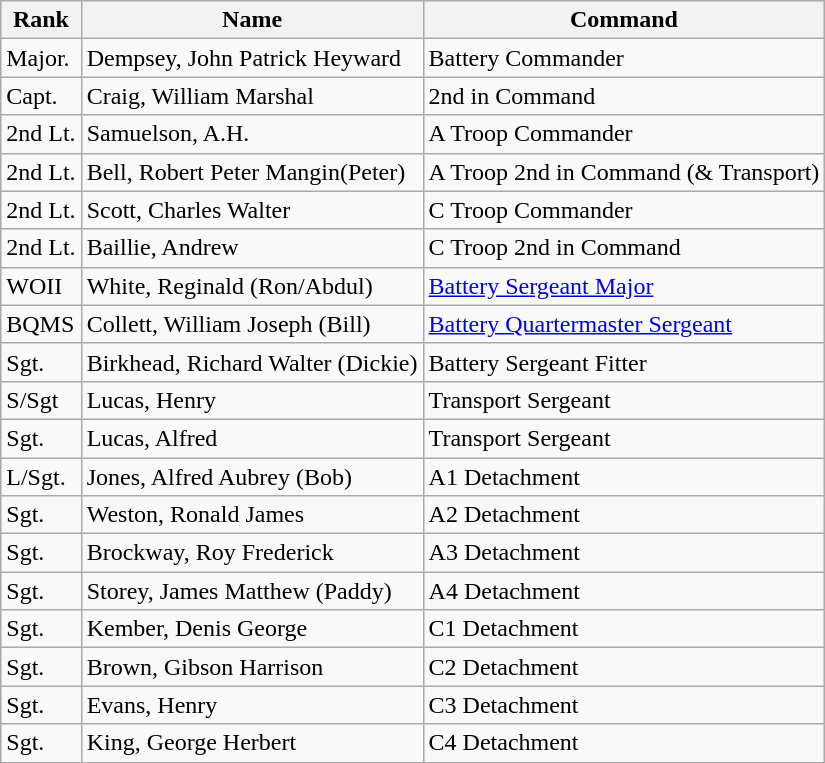<table class="wikitable">
<tr>
<th>Rank</th>
<th>Name</th>
<th>Command</th>
</tr>
<tr>
<td>Major.</td>
<td>Dempsey, John Patrick Heyward</td>
<td>Battery Commander</td>
</tr>
<tr>
<td>Capt.</td>
<td>Craig, William Marshal</td>
<td>2nd in Command</td>
</tr>
<tr>
<td>2nd Lt.</td>
<td>Samuelson, A.H.</td>
<td>A Troop Commander</td>
</tr>
<tr>
<td>2nd Lt.</td>
<td>Bell, Robert Peter Mangin(Peter)</td>
<td>A Troop 2nd in Command (& Transport)</td>
</tr>
<tr>
<td>2nd Lt.</td>
<td>Scott, Charles Walter</td>
<td>C Troop Commander</td>
</tr>
<tr>
<td>2nd Lt.</td>
<td>Baillie, Andrew</td>
<td>C Troop 2nd in Command</td>
</tr>
<tr>
<td>WOII</td>
<td>White, Reginald (Ron/Abdul)</td>
<td><a href='#'>Battery Sergeant Major</a></td>
</tr>
<tr>
<td>BQMS</td>
<td>Collett, William Joseph (Bill)</td>
<td><a href='#'>Battery Quartermaster Sergeant</a></td>
</tr>
<tr>
<td>Sgt.</td>
<td>Birkhead, Richard Walter (Dickie)</td>
<td>Battery Sergeant Fitter</td>
</tr>
<tr>
<td>S/Sgt</td>
<td>Lucas, Henry</td>
<td>Transport Sergeant</td>
</tr>
<tr>
<td>Sgt.</td>
<td>Lucas, Alfred</td>
<td>Transport Sergeant</td>
</tr>
<tr>
<td>L/Sgt.</td>
<td>Jones, Alfred Aubrey (Bob)</td>
<td>A1 Detachment</td>
</tr>
<tr>
<td>Sgt.</td>
<td>Weston, Ronald James</td>
<td>A2 Detachment</td>
</tr>
<tr>
<td>Sgt.</td>
<td>Brockway, Roy Frederick</td>
<td>A3 Detachment</td>
</tr>
<tr>
<td>Sgt.</td>
<td>Storey, James Matthew (Paddy)</td>
<td>A4 Detachment</td>
</tr>
<tr>
<td>Sgt.</td>
<td>Kember, Denis George</td>
<td>C1 Detachment</td>
</tr>
<tr>
<td>Sgt.</td>
<td>Brown, Gibson Harrison</td>
<td>C2 Detachment</td>
</tr>
<tr>
<td>Sgt.</td>
<td>Evans, Henry</td>
<td>C3 Detachment</td>
</tr>
<tr>
<td>Sgt.</td>
<td>King, George Herbert</td>
<td>C4 Detachment</td>
</tr>
</table>
